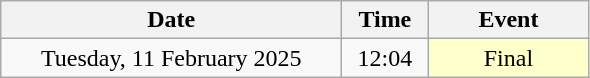<table class = "wikitable" style="text-align:center;">
<tr>
<th width=220>Date</th>
<th width=50>Time</th>
<th width=100>Event</th>
</tr>
<tr>
<td>Tuesday, 11 February 2025</td>
<td>12:04</td>
<td bgcolor=ffffcc>Final</td>
</tr>
</table>
